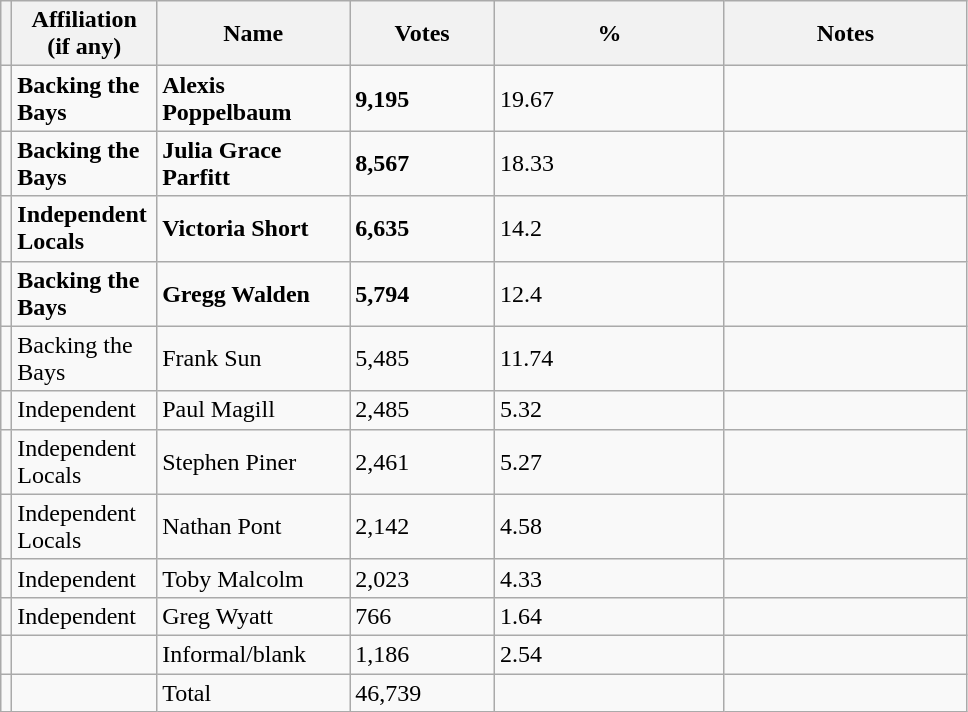<table class="wikitable" style="width:51%;">
<tr>
<th style="width:1%;"></th>
<th style="width:15%;">Affiliation (if any)</th>
<th style="width:20%;">Name</th>
<th style="width:15%;">Votes</th>
<th>%</th>
<th>Notes</th>
</tr>
<tr>
<td bgcolor=></td>
<td><strong>Backing the Bays </strong></td>
<td><strong>Alexis Poppelbaum</strong></td>
<td><strong>9,195</strong></td>
<td>19.67</td>
<td></td>
</tr>
<tr>
<td bgcolor=></td>
<td><strong>Backing the Bays</strong></td>
<td><strong>Julia Grace Parfitt</strong></td>
<td><strong>8,567</strong></td>
<td>18.33</td>
<td></td>
</tr>
<tr>
<td bgcolor=></td>
<td><strong>Independent Locals</strong></td>
<td><strong>Victoria Short</strong></td>
<td><strong>6,635</strong></td>
<td>14.2</td>
<td></td>
</tr>
<tr>
<td bgcolor=></td>
<td><strong>Backing the Bays</strong></td>
<td><strong>Gregg Walden</strong></td>
<td><strong>5,794</strong></td>
<td>12.4</td>
<td></td>
</tr>
<tr>
<td bgcolor=></td>
<td>Backing the Bays</td>
<td>Frank Sun</td>
<td>5,485</td>
<td>11.74</td>
<td></td>
</tr>
<tr>
<td bgcolor=></td>
<td>Independent</td>
<td>Paul Magill</td>
<td>2,485</td>
<td>5.32</td>
<td></td>
</tr>
<tr>
<td bgcolor=></td>
<td>Independent Locals</td>
<td>Stephen Piner</td>
<td>2,461</td>
<td>5.27</td>
<td></td>
</tr>
<tr>
<td bgcolor=></td>
<td>Independent Locals</td>
<td>Nathan Pont</td>
<td>2,142</td>
<td>4.58</td>
<td></td>
</tr>
<tr>
<td bgcolor=></td>
<td>Independent</td>
<td>Toby Malcolm</td>
<td>2,023</td>
<td>4.33</td>
<td></td>
</tr>
<tr>
<td bgcolor=></td>
<td>Independent</td>
<td>Greg Wyatt</td>
<td>766</td>
<td>1.64</td>
<td></td>
</tr>
<tr>
<td></td>
<td></td>
<td>Informal/blank</td>
<td>1,186</td>
<td>2.54</td>
<td></td>
</tr>
<tr>
<td></td>
<td></td>
<td>Total</td>
<td>46,739</td>
<td></td>
<td></td>
</tr>
</table>
